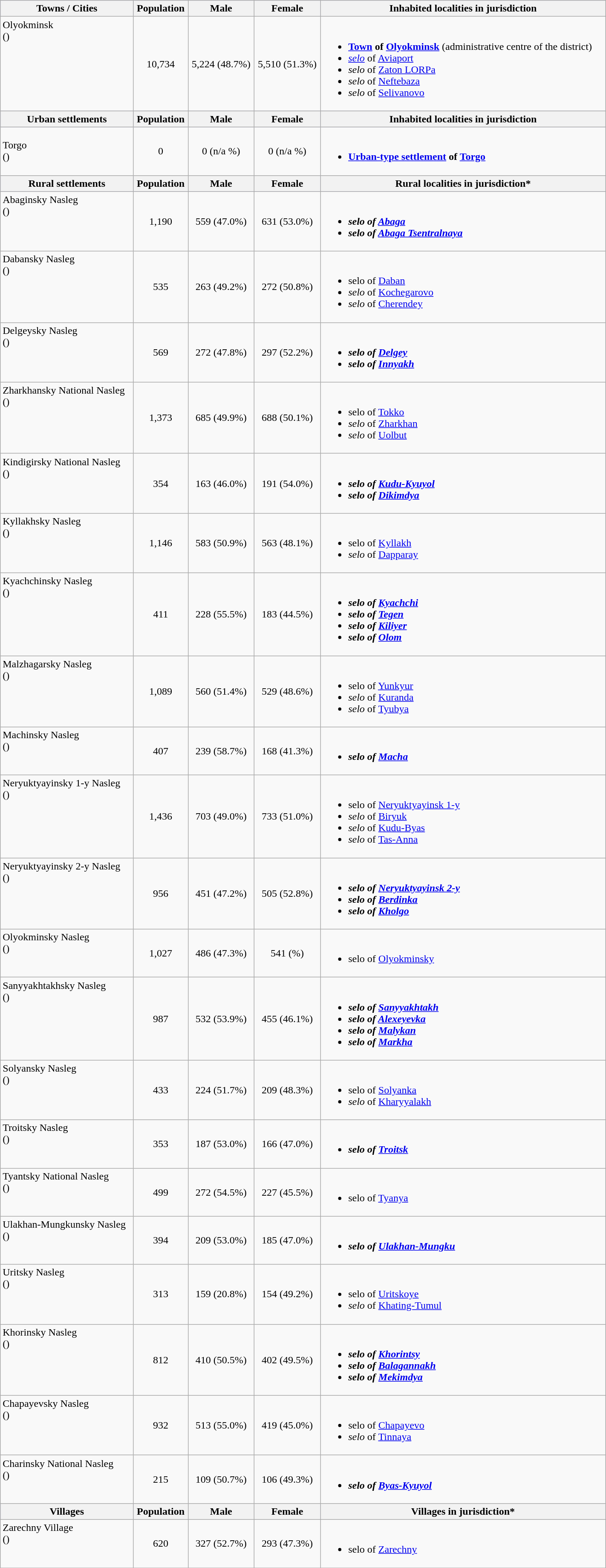<table class="wikitable" style="width:75%">
<tr bgcolor="#CCCCFF" align="left">
<th>Towns / Cities</th>
<th>Population</th>
<th>Male</th>
<th>Female</th>
<th>Inhabited localities in jurisdiction</th>
</tr>
<tr>
<td valign="top">Olyokminsk<br>()</td>
<td align="center">10,734</td>
<td align="center">5,224 (48.7%)</td>
<td align="center">5,510 (51.3%)</td>
<td><br><ul><li><strong><a href='#'>Town</a> of <a href='#'>Olyokminsk</a></strong> (administrative centre of the district)</li><li><em><a href='#'>selo</a></em> of <a href='#'>Aviaport</a></li><li><em>selo</em> of <a href='#'>Zaton LORPa</a></li><li><em>selo</em> of <a href='#'>Neftebaza</a></li><li><em>selo</em> of <a href='#'>Selivanovo</a></li></ul></td>
</tr>
<tr bgcolor="#CCCCFF" align="left">
<th>Urban settlements</th>
<th>Population</th>
<th>Male</th>
<th>Female</th>
<th>Inhabited localities in jurisdiction</th>
</tr>
<tr>
<td valign="center">Torgo<br>()</td>
<td align="center">0</td>
<td align="center">0 (n/a %)</td>
<td align="center">0 (n/a %)</td>
<td><br><ul><li><strong><a href='#'>Urban-type settlement</a> of <a href='#'>Torgo</a></strong></li></ul></td>
</tr>
<tr bgcolor="#CCCCFF" align="left">
<th>Rural settlements</th>
<th>Population</th>
<th>Male</th>
<th>Female</th>
<th>Rural localities in jurisdiction*</th>
</tr>
<tr>
<td valign="top">Abaginsky Nasleg<br>()</td>
<td align="center">1,190</td>
<td align="center">559 (47.0%)</td>
<td align="center">631 (53.0%)</td>
<td><br><ul><li><strong><em>selo<em> of <a href='#'>Abaga</a><strong></li><li></em>selo<em> of <a href='#'>Abaga Tsentralnaya</a></li></ul></td>
</tr>
<tr>
<td valign="top">Dabansky Nasleg<br>()</td>
<td align="center">535</td>
<td align="center">263 (49.2%)</td>
<td align="center">272 (50.8%)</td>
<td><br><ul><li></em></strong>selo</em> of <a href='#'>Daban</a></strong></li><li><em>selo</em> of <a href='#'>Kochegarovo</a></li><li><em>selo</em> of <a href='#'>Cherendey</a></li></ul></td>
</tr>
<tr>
<td valign="top">Delgeysky Nasleg<br>()</td>
<td align="center">569</td>
<td align="center">272 (47.8%)</td>
<td align="center">297 (52.2%)</td>
<td><br><ul><li><strong><em>selo<em> of <a href='#'>Delgey</a><strong></li><li></em>selo<em> of <a href='#'>Innyakh</a></li></ul></td>
</tr>
<tr>
<td valign="top">Zharkhansky National Nasleg<br>()</td>
<td align="center">1,373</td>
<td align="center">685 (49.9%)</td>
<td align="center">688 (50.1%)</td>
<td><br><ul><li></em></strong>selo</em> of <a href='#'>Tokko</a></strong></li><li><em>selo</em> of <a href='#'>Zharkhan</a></li><li><em>selo</em> of <a href='#'>Uolbut</a></li></ul></td>
</tr>
<tr>
<td valign="top">Kindigirsky National Nasleg<br>()</td>
<td align="center">354</td>
<td align="center">163 (46.0%)</td>
<td align="center">191 (54.0%)</td>
<td><br><ul><li><strong><em>selo<em> of <a href='#'>Kudu-Kyuyol</a><strong></li><li></em>selo<em> of <a href='#'>Dikimdya</a></li></ul></td>
</tr>
<tr>
<td valign="top">Kyllakhsky Nasleg<br>()</td>
<td align="center">1,146</td>
<td align="center">583 (50.9%)</td>
<td align="center">563 (48.1%)</td>
<td><br><ul><li></em></strong>selo</em> of <a href='#'>Kyllakh</a></strong></li><li><em>selo</em> of <a href='#'>Dapparay</a></li></ul></td>
</tr>
<tr>
<td valign="top">Kyachchinsky Nasleg<br>()</td>
<td align="center">411</td>
<td align="center">228 (55.5%)</td>
<td align="center">183 (44.5%)</td>
<td><br><ul><li><strong><em>selo<em> of <a href='#'>Kyachchi</a><strong></li><li></em>selo<em> of <a href='#'>Tegen</a></li><li></em>selo<em> of <a href='#'>Kiliyer</a></li><li></em>selo<em> of <a href='#'>Olom</a></li></ul></td>
</tr>
<tr>
<td valign="top">Malzhagarsky Nasleg<br>()</td>
<td align="center">1,089</td>
<td align="center">560 (51.4%)</td>
<td align="center">529 (48.6%)</td>
<td><br><ul><li></em></strong>selo</em> of <a href='#'>Yunkyur</a></strong></li><li><em>selo</em> of <a href='#'>Kuranda</a></li><li><em>selo</em> of <a href='#'>Tyubya</a></li></ul></td>
</tr>
<tr>
<td valign="top">Machinsky Nasleg<br>()</td>
<td align="center">407</td>
<td align="center">239 (58.7%)</td>
<td align="center">168 (41.3%)</td>
<td><br><ul><li><strong><em>selo<em> of <a href='#'>Macha</a><strong></li></ul></td>
</tr>
<tr>
<td valign="top">Neryuktyayinsky 1-y Nasleg<br>()</td>
<td align="center">1,436</td>
<td align="center">703 (49.0%)</td>
<td align="center">733 (51.0%)</td>
<td><br><ul><li></em></strong>selo</em> of <a href='#'>Neryuktyayinsk 1-y</a></strong></li><li><em>selo</em> of <a href='#'>Biryuk</a></li><li><em>selo</em> of <a href='#'>Kudu-Byas</a></li><li><em>selo</em> of <a href='#'>Tas-Anna</a></li></ul></td>
</tr>
<tr>
<td valign="top">Neryuktyayinsky 2-y Nasleg<br>()</td>
<td align="center">956</td>
<td align="center">451 (47.2%)</td>
<td align="center">505 (52.8%)</td>
<td><br><ul><li><strong><em>selo<em> of <a href='#'>Neryuktyayinsk 2-y</a><strong></li><li></em>selo<em> of <a href='#'>Berdinka</a></li><li></em>selo<em> of <a href='#'>Kholgo</a></li></ul></td>
</tr>
<tr>
<td valign="top">Olyokminsky Nasleg<br>()</td>
<td align="center">1,027</td>
<td align="center">486 (47.3%)</td>
<td align="center">541 (%)</td>
<td><br><ul><li></em></strong>selo</em> of <a href='#'>Olyokminsky</a></strong></li></ul></td>
</tr>
<tr>
<td valign="top">Sanyyakhtakhsky Nasleg<br>()</td>
<td align="center">987</td>
<td align="center">532 (53.9%)</td>
<td align="center">455 (46.1%)</td>
<td><br><ul><li><strong><em>selo<em> of <a href='#'>Sanyyakhtakh</a><strong></li><li></em>selo<em> of <a href='#'>Alexeyevka</a></li><li></em>selo<em> of <a href='#'>Malykan</a></li><li></em>selo<em> of <a href='#'>Markha</a></li></ul></td>
</tr>
<tr>
<td valign="top">Solyansky Nasleg<br>()</td>
<td align="center">433</td>
<td align="center">224 (51.7%)</td>
<td align="center">209 (48.3%)</td>
<td><br><ul><li></em></strong>selo</em> of <a href='#'>Solyanka</a></strong></li><li><em>selo</em> of <a href='#'>Kharyyalakh</a></li></ul></td>
</tr>
<tr>
<td valign="top">Troitsky Nasleg<br>()</td>
<td align="center">353</td>
<td align="center">187 (53.0%)</td>
<td align="center">166 (47.0%)</td>
<td><br><ul><li><strong><em>selo<em> of <a href='#'>Troitsk</a><strong></li></ul></td>
</tr>
<tr>
<td valign="top">Tyantsky National Nasleg<br>()</td>
<td align="center">499</td>
<td align="center">272 (54.5%)</td>
<td align="center">227 (45.5%)</td>
<td><br><ul><li></em></strong>selo</em> of <a href='#'>Tyanya</a></strong></li></ul></td>
</tr>
<tr>
<td valign="top">Ulakhan-Mungkunsky Nasleg<br>()</td>
<td align="center">394</td>
<td align="center">209 (53.0%)</td>
<td align="center">185 (47.0%)</td>
<td><br><ul><li><strong><em>selo<em> of <a href='#'>Ulakhan-Mungku</a><strong></li></ul></td>
</tr>
<tr>
<td valign="top">Uritsky Nasleg<br>()</td>
<td align="center">313</td>
<td align="center">159 (20.8%)</td>
<td align="center">154 (49.2%)</td>
<td><br><ul><li></em></strong>selo</em> of <a href='#'>Uritskoye</a></strong></li><li><em>selo</em> of <a href='#'>Khating-Tumul</a></li></ul></td>
</tr>
<tr>
<td valign="top">Khorinsky Nasleg<br>()</td>
<td align="center">812</td>
<td align="center">410 (50.5%)</td>
<td align="center">402 (49.5%)</td>
<td><br><ul><li><strong><em>selo<em> of <a href='#'>Khorintsy</a><strong></li><li></em>selo<em> of <a href='#'>Balagannakh</a></li><li></em>selo<em> of <a href='#'>Mekimdya</a></li></ul></td>
</tr>
<tr>
<td valign="top">Chapayevsky Nasleg<br>()</td>
<td align="center">932</td>
<td align="center">513 (55.0%)</td>
<td align="center">419 (45.0%)</td>
<td><br><ul><li></em></strong>selo</em> of <a href='#'>Chapayevo</a></strong></li><li><em>selo</em> of <a href='#'>Tinnaya</a></li></ul></td>
</tr>
<tr>
<td valign="top">Charinsky National Nasleg<br>()</td>
<td align="center">215</td>
<td align="center">109 (50.7%)</td>
<td align="center">106 (49.3%)</td>
<td><br><ul><li><strong><em>selo<em> of <a href='#'>Byas-Kyuyol</a><strong></li></ul></td>
</tr>
<tr bgcolor="#CCCCFF" align="left">
<th>Villages</th>
<th>Population</th>
<th>Male</th>
<th>Female</th>
<th>Villages in jurisdiction*</th>
</tr>
<tr>
<td valign="top">Zarechny Village<br>()</td>
<td align="center">620</td>
<td align="center">327 (52.7%)</td>
<td align="center">293 (47.3%)</td>
<td><br><ul><li></em></strong>selo</em> of <a href='#'>Zarechny</a></strong></li></ul></td>
</tr>
<tr>
</tr>
</table>
